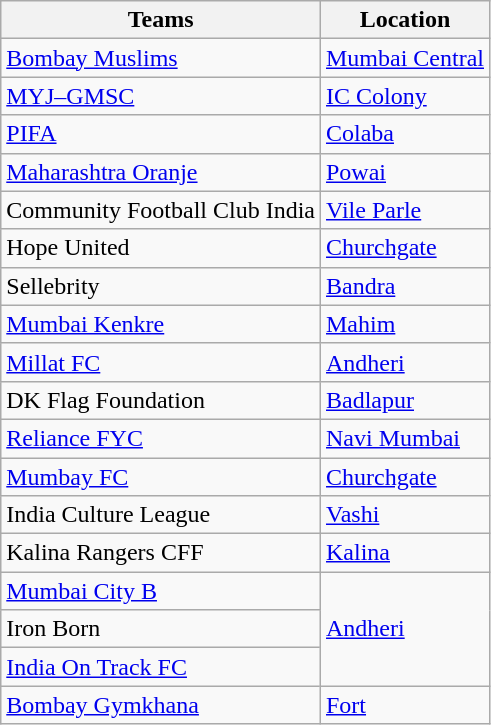<table class="wikitable sortable">
<tr>
<th>Teams</th>
<th>Location</th>
</tr>
<tr>
<td><a href='#'>Bombay Muslims</a></td>
<td><a href='#'>Mumbai Central</a></td>
</tr>
<tr>
<td><a href='#'>MYJ–GMSC</a></td>
<td><a href='#'>IC Colony</a></td>
</tr>
<tr>
<td><a href='#'>PIFA</a></td>
<td><a href='#'>Colaba</a></td>
</tr>
<tr>
<td><a href='#'>Maharashtra Oranje</a></td>
<td><a href='#'>Powai</a></td>
</tr>
<tr>
<td>Community Football Club India</td>
<td><a href='#'>Vile Parle</a></td>
</tr>
<tr>
<td>Hope United</td>
<td><a href='#'>Churchgate</a></td>
</tr>
<tr>
<td>Sellebrity</td>
<td><a href='#'>Bandra</a></td>
</tr>
<tr>
<td><a href='#'>Mumbai Kenkre</a></td>
<td><a href='#'>Mahim</a></td>
</tr>
<tr>
<td><a href='#'>Millat FC</a></td>
<td><a href='#'>Andheri</a></td>
</tr>
<tr>
<td>DK Flag Foundation</td>
<td><a href='#'>Badlapur</a></td>
</tr>
<tr>
<td><a href='#'>Reliance FYC</a></td>
<td><a href='#'>Navi Mumbai</a></td>
</tr>
<tr>
<td><a href='#'>Mumbay FC</a></td>
<td><a href='#'>Churchgate</a></td>
</tr>
<tr>
<td>India Culture League</td>
<td><a href='#'>Vashi</a></td>
</tr>
<tr>
<td>Kalina Rangers CFF</td>
<td><a href='#'>Kalina</a></td>
</tr>
<tr>
<td><a href='#'>Mumbai City B</a></td>
<td rowspan="3"><a href='#'>Andheri</a></td>
</tr>
<tr>
<td>Iron Born</td>
</tr>
<tr>
<td><a href='#'>India On Track FC</a></td>
</tr>
<tr>
<td><a href='#'>Bombay Gymkhana</a></td>
<td><a href='#'>Fort</a></td>
</tr>
</table>
